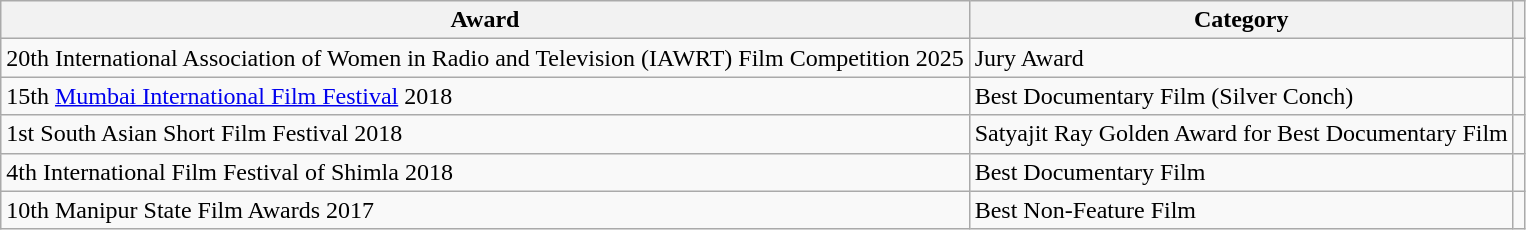<table class="wikitable sortable">
<tr>
<th>Award</th>
<th>Category</th>
<th></th>
</tr>
<tr>
<td>20th International Association of Women in Radio and Television (IAWRT) Film Competition 2025</td>
<td>Jury Award</td>
<td></td>
</tr>
<tr>
<td>15th <a href='#'>Mumbai International Film Festival</a> 2018</td>
<td>Best Documentary Film (Silver Conch)</td>
<td></td>
</tr>
<tr>
<td>1st South Asian Short Film Festival 2018</td>
<td>Satyajit Ray Golden Award for Best Documentary Film</td>
<td></td>
</tr>
<tr>
<td>4th International Film Festival of Shimla 2018</td>
<td>Best Documentary Film</td>
<td></td>
</tr>
<tr>
<td>10th Manipur State Film Awards 2017</td>
<td>Best Non-Feature Film</td>
<td></td>
</tr>
</table>
